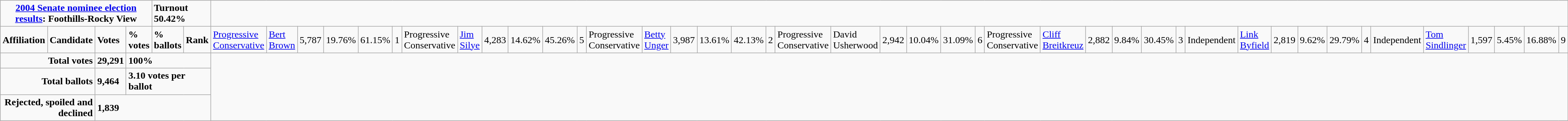<table class="wikitable">
<tr>
<td colspan="5" align=center><strong><a href='#'>2004 Senate nominee election results</a>: Foothills-Rocky View</strong></td>
<td colspan="2"><strong>Turnout 50.42%</strong></td>
</tr>
<tr>
<td colspan="2"><strong>Affiliation</strong></td>
<td><strong>Candidate</strong></td>
<td><strong>Votes</strong></td>
<td><strong>% votes</strong></td>
<td><strong>% ballots</strong></td>
<td><strong>Rank</strong><br></td>
<td><a href='#'>Progressive Conservative</a></td>
<td><a href='#'>Bert Brown</a></td>
<td>5,787</td>
<td>19.76%</td>
<td>61.15%</td>
<td>1<br></td>
<td>Progressive Conservative</td>
<td><a href='#'>Jim Silye</a></td>
<td>4,283</td>
<td>14.62%</td>
<td>45.26%</td>
<td>5<br></td>
<td>Progressive Conservative</td>
<td><a href='#'>Betty Unger</a></td>
<td>3,987</td>
<td>13.61%</td>
<td>42.13%</td>
<td>2<br></td>
<td>Progressive Conservative</td>
<td>David Usherwood</td>
<td>2,942</td>
<td>10.04%</td>
<td>31.09%</td>
<td>6<br></td>
<td>Progressive Conservative</td>
<td><a href='#'>Cliff Breitkreuz</a></td>
<td>2,882</td>
<td>9.84%</td>
<td>30.45%</td>
<td>3<br></td>
<td>Independent</td>
<td><a href='#'>Link Byfield</a></td>
<td>2,819</td>
<td>9.62%</td>
<td>29.79%</td>
<td>4<br>

</td>
<td>Independent</td>
<td><a href='#'>Tom Sindlinger</a></td>
<td>1,597</td>
<td>5.45%</td>
<td>16.88%</td>
<td>9<br></td>
</tr>
<tr>
<td colspan="3" align="right"><strong>Total votes</strong></td>
<td><strong>29,291</strong></td>
<td colspan="3"><strong>100%</strong></td>
</tr>
<tr>
<td colspan="3" align="right"><strong>Total ballots</strong></td>
<td><strong>9,464</strong></td>
<td colspan="3"><strong>3.10 votes per ballot</strong></td>
</tr>
<tr>
<td colspan="3" align="right"><strong>Rejected, spoiled and declined</strong></td>
<td colspan="4"><strong>1,839</strong></td>
</tr>
</table>
